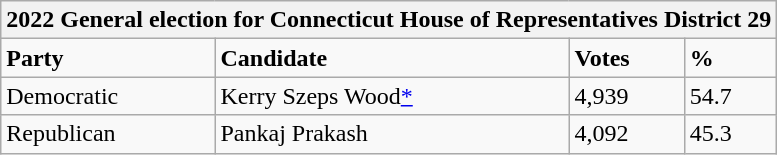<table class="wikitable">
<tr>
<th colspan="4">2022 General election for Connecticut House of Representatives District 29</th>
</tr>
<tr>
<td><strong>Party</strong></td>
<td><strong>Candidate</strong></td>
<td><strong>Votes</strong></td>
<td><strong>%</strong></td>
</tr>
<tr>
<td>Democratic</td>
<td>Kerry Szeps Wood<a href='#'>*</a></td>
<td>4,939</td>
<td>54.7</td>
</tr>
<tr>
<td>Republican</td>
<td>Pankaj Prakash</td>
<td>4,092</td>
<td>45.3</td>
</tr>
</table>
